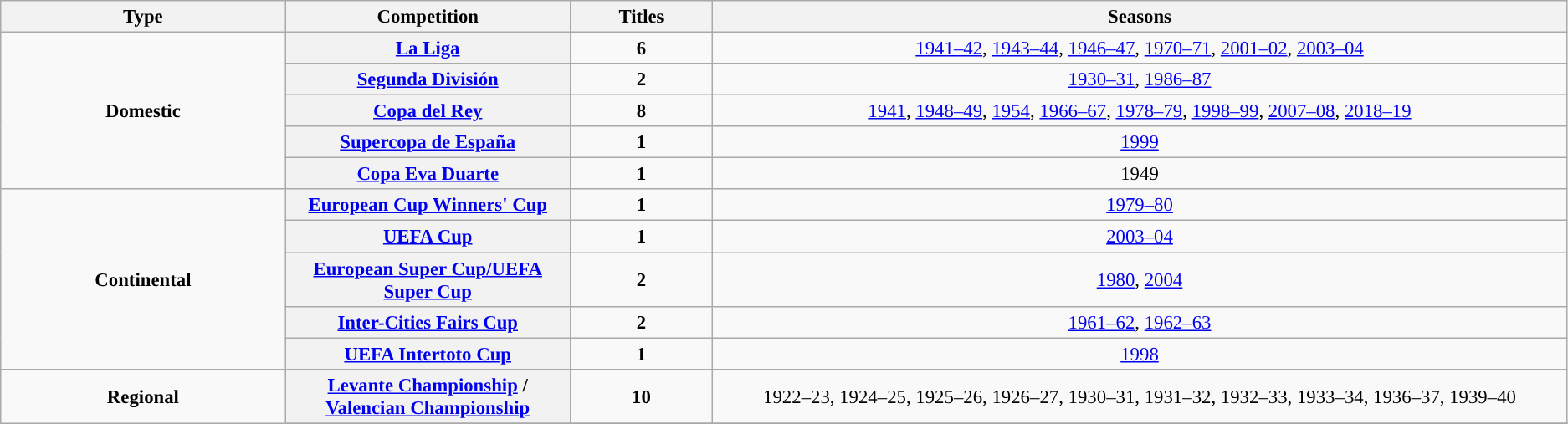<table class="wikitable plainrowheaders" style="font-size:95%; text-align:center;">
<tr>
<th style="width: 10%;">Type</th>
<th style="width: 10%;">Competition</th>
<th style="width: 5%;">Titles</th>
<th style="width: 30%;">Seasons</th>
</tr>
<tr>
<td rowspan="5"><strong>Domestic</strong></td>
<th scope=col><a href='#'>La Liga</a></th>
<td scope=col style="background-"><strong>6</strong></td>
<td><a href='#'>1941–42</a>, <a href='#'>1943–44</a>, <a href='#'>1946–47</a>, <a href='#'>1970–71</a>, <a href='#'>2001–02</a>, <a href='#'>2003–04</a></td>
</tr>
<tr>
<th scope=col><a href='#'>Segunda División</a></th>
<td><strong>2</strong></td>
<td><a href='#'>1930–31</a>, <a href='#'>1986–87</a></td>
</tr>
<tr>
<th scope=col><a href='#'>Copa del Rey</a></th>
<td><strong>8</strong></td>
<td><a href='#'>1941</a>, <a href='#'>1948–49</a>, <a href='#'>1954</a>, <a href='#'>1966–67</a>, <a href='#'>1978–79</a>, <a href='#'>1998–99</a>, <a href='#'>2007–08</a>, <a href='#'>2018–19</a></td>
</tr>
<tr>
<th scope=col><a href='#'>Supercopa de España</a></th>
<td><strong>1</strong></td>
<td><a href='#'>1999</a></td>
</tr>
<tr>
<th scope=col><a href='#'>Copa Eva Duarte</a></th>
<td><strong>1</strong></td>
<td>1949</td>
</tr>
<tr>
<td rowspan="5"><strong>Continental</strong></td>
<th scope=col><a href='#'>European Cup Winners' Cup</a></th>
<td><strong>1</strong></td>
<td><a href='#'>1979–80</a></td>
</tr>
<tr>
<th scope=col><a href='#'>UEFA Cup</a></th>
<td><strong>1</strong></td>
<td><a href='#'>2003–04</a></td>
</tr>
<tr>
<th scope=col><a href='#'>European Super Cup/UEFA Super Cup</a></th>
<td><strong>2</strong></td>
<td><a href='#'>1980</a>, <a href='#'>2004</a></td>
</tr>
<tr>
<th scope="col"><a href='#'>Inter-Cities Fairs Cup</a></th>
<td><strong>2</strong></td>
<td><a href='#'>1961–62</a>, <a href='#'>1962–63</a></td>
</tr>
<tr>
<th scope=col><a href='#'>UEFA Intertoto Cup</a></th>
<td><strong>1</strong></td>
<td><a href='#'>1998</a></td>
</tr>
<tr>
<td rowspan="2"><strong>Regional</strong></td>
<th scope=col><a href='#'>Levante Championship</a> / <a href='#'>Valencian Championship</a></th>
<td><strong>10</strong></td>
<td>1922–23, 1924–25, 1925–26, 1926–27, 1930–31, 1931–32, 1932–33, 1933–34, 1936–37, 1939–40</td>
</tr>
<tr>
</tr>
</table>
